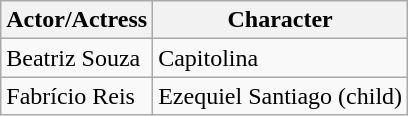<table class="wikitable sortable">
<tr>
<th>Actor/Actress</th>
<th>Character</th>
</tr>
<tr>
<td>Beatriz Souza</td>
<td>Capitolina</td>
</tr>
<tr>
<td>Fabrício Reis</td>
<td>Ezequiel Santiago (child)</td>
</tr>
</table>
